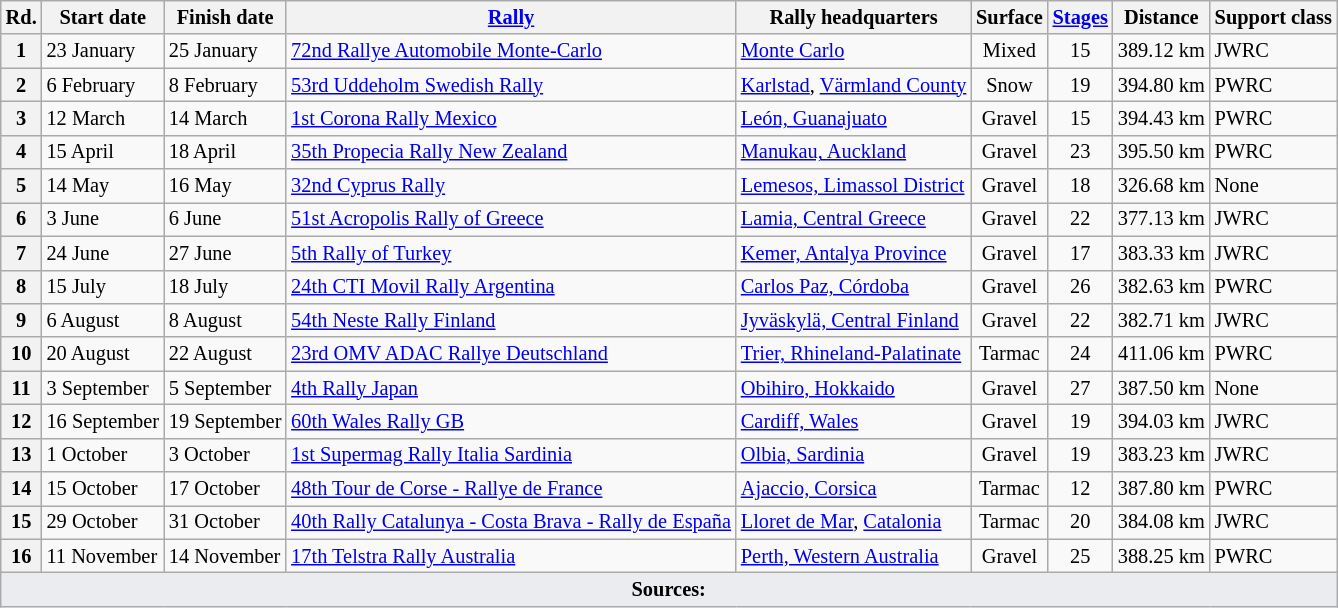<table class="wikitable" style="font-size: 85%;">
<tr>
<th>Rd.</th>
<th>Start date</th>
<th>Finish date</th>
<th><a href='#'>Rally</a></th>
<th>Rally headquarters</th>
<th>Surface</th>
<th><a href='#'>Stages</a></th>
<th>Distance</th>
<th>Support class</th>
</tr>
<tr>
<th>1</th>
<td>23 January</td>
<td>25 January</td>
<td> <a href='#'>72nd Rallye Automobile Monte-Carlo</a></td>
<td><a href='#'>Monte Carlo</a></td>
<td align=center>Mixed</td>
<td align=center>15</td>
<td align=center>389.12 km</td>
<td>JWRC</td>
</tr>
<tr>
<th>2</th>
<td>6 February</td>
<td>8 February</td>
<td> <a href='#'>53rd Uddeholm Swedish Rally</a></td>
<td><a href='#'>Karlstad</a>, <a href='#'>Värmland County</a></td>
<td align=center>Snow</td>
<td align=center>19</td>
<td align=center>394.80 km</td>
<td>PWRC</td>
</tr>
<tr>
<th>3</th>
<td>12 March</td>
<td>14 March</td>
<td> <a href='#'>1st Corona Rally Mexico</a></td>
<td><a href='#'>León, Guanajuato</a></td>
<td align=center>Gravel</td>
<td align=center>15</td>
<td align=center>394.43 km</td>
<td>PWRC</td>
</tr>
<tr>
<th>4</th>
<td>15 April</td>
<td>18 April</td>
<td> <a href='#'>35th Propecia Rally New Zealand</a></td>
<td><a href='#'>Manukau, Auckland</a></td>
<td align="center">Gravel</td>
<td align="center">23</td>
<td align="center">395.50 km</td>
<td>PWRC</td>
</tr>
<tr>
<th>5</th>
<td>14 May</td>
<td>16 May</td>
<td> <a href='#'>32nd Cyprus Rally</a></td>
<td><a href='#'>Lemesos, Limassol District</a></td>
<td align="center">Gravel</td>
<td align="center">18</td>
<td align="center">326.68 km</td>
<td>None</td>
</tr>
<tr>
<th>6</th>
<td>3 June</td>
<td>6 June</td>
<td> <a href='#'>51st Acropolis Rally of Greece</a></td>
<td><a href='#'>Lamia, Central Greece</a></td>
<td align="center">Gravel</td>
<td align="center">22</td>
<td align="center">377.13 km</td>
<td>JWRC</td>
</tr>
<tr>
<th>7</th>
<td>24 June</td>
<td>27 June</td>
<td> <a href='#'>5th Rally of Turkey</a></td>
<td><a href='#'>Kemer, Antalya Province</a></td>
<td align="center">Gravel</td>
<td align="center">17</td>
<td align="center">383.33 km</td>
<td>JWRC</td>
</tr>
<tr>
<th>8</th>
<td>15 July</td>
<td>18 July</td>
<td> <a href='#'>24th CTI Movil Rally Argentina</a></td>
<td><a href='#'>Carlos Paz, Córdoba</a></td>
<td align="center">Gravel</td>
<td align="center">26</td>
<td align="center">382.63 km</td>
<td>PWRC</td>
</tr>
<tr>
<th>9</th>
<td>6 August</td>
<td>8 August</td>
<td> <a href='#'>54th Neste Rally Finland</a></td>
<td><a href='#'>Jyväskylä, Central Finland</a></td>
<td align="center">Gravel</td>
<td align="center">22</td>
<td align="center">382.71 km</td>
<td>JWRC</td>
</tr>
<tr>
<th>10</th>
<td>20 August</td>
<td>22 August</td>
<td> <a href='#'>23rd OMV ADAC Rallye Deutschland</a></td>
<td><a href='#'>Trier, Rhineland-Palatinate</a></td>
<td align="center">Tarmac</td>
<td align="center">24</td>
<td align="center">411.06 km</td>
<td>PWRC</td>
</tr>
<tr>
<th>11</th>
<td>3 September</td>
<td>5 September</td>
<td> <a href='#'>4th Rally Japan</a></td>
<td><a href='#'>Obihiro, Hokkaido</a></td>
<td align="center">Gravel</td>
<td align="center">27</td>
<td align="center">387.50 km</td>
<td>None</td>
</tr>
<tr>
<th>12</th>
<td>16 September</td>
<td>19 September</td>
<td> <a href='#'>60th Wales Rally GB</a></td>
<td><a href='#'>Cardiff, Wales</a></td>
<td align="center">Gravel</td>
<td align="center">19</td>
<td align="center">394.03 km</td>
<td>JWRC</td>
</tr>
<tr>
<th>13</th>
<td>1 October</td>
<td>3 October</td>
<td> <a href='#'>1st Supermag Rally Italia Sardinia</a></td>
<td><a href='#'>Olbia, Sardinia</a></td>
<td align="center">Gravel</td>
<td align="center">19</td>
<td align="center">383.23 km</td>
<td>JWRC</td>
</tr>
<tr>
<th>14</th>
<td>15 October</td>
<td>17 October</td>
<td> <a href='#'>48th Tour de Corse - Rallye de France</a></td>
<td><a href='#'>Ajaccio, Corsica</a></td>
<td align="center">Tarmac</td>
<td align="center">12</td>
<td align="center">387.80 km</td>
<td>PWRC</td>
</tr>
<tr>
<th>15</th>
<td>29 October</td>
<td>31 October</td>
<td> <a href='#'>40th Rally Catalunya - Costa Brava - Rally de España</a></td>
<td><a href='#'>Lloret de Mar</a>, <a href='#'>Catalonia</a></td>
<td align="center">Tarmac</td>
<td align="center">20</td>
<td align="center">384.08 km</td>
<td>JWRC</td>
</tr>
<tr>
<th>16</th>
<td>11 November</td>
<td>14 November</td>
<td> <a href='#'>17th Telstra Rally Australia</a></td>
<td><a href='#'>Perth, Western Australia</a></td>
<td align=center>Gravel</td>
<td align=center>25</td>
<td align=center>388.25 km</td>
<td>PWRC</td>
</tr>
<tr>
<td colspan="9" style="background-color:#EAECF0;text-align:center"><strong>Sources:</strong></td>
</tr>
</table>
